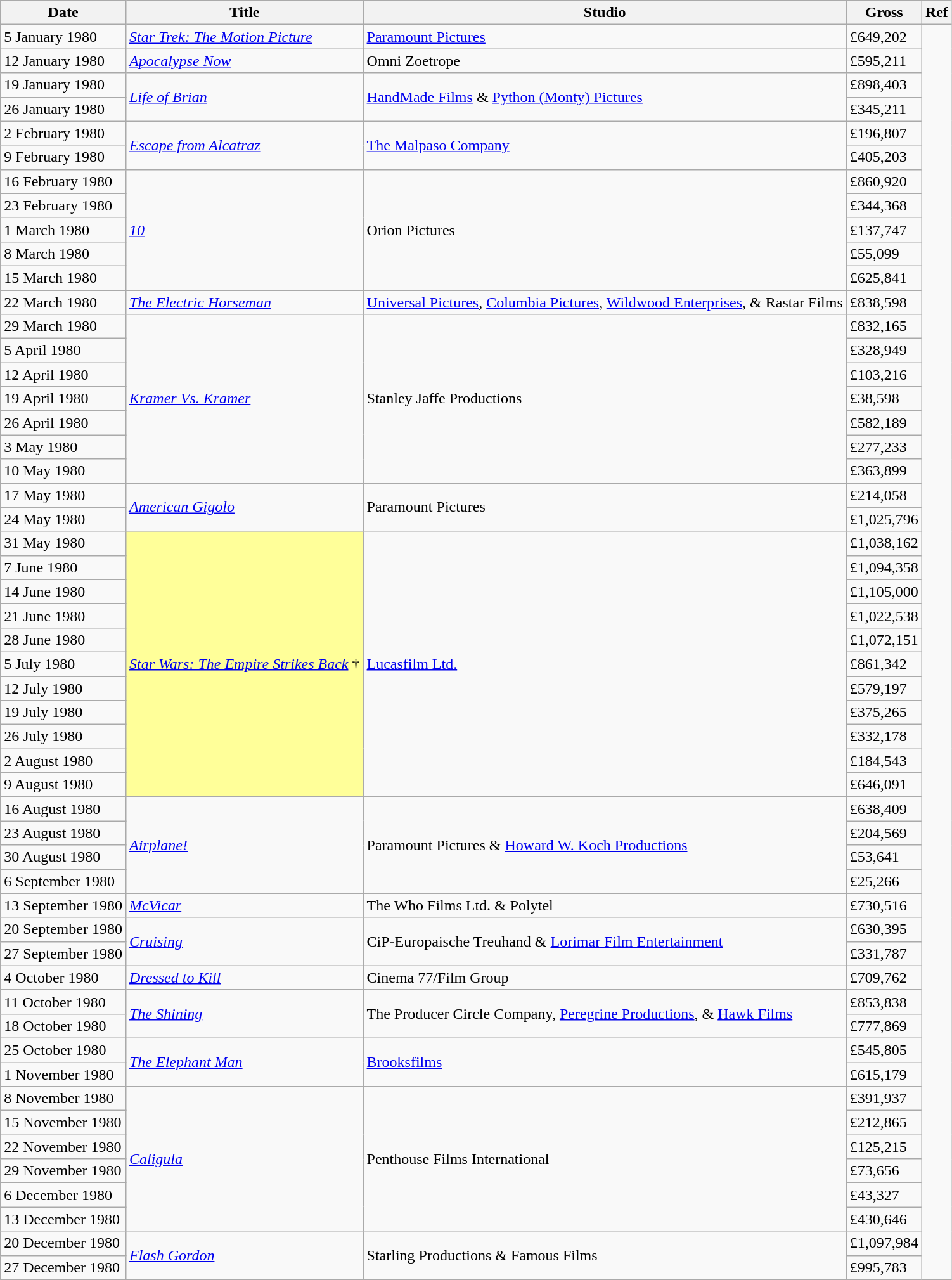<table class="wikitable sortable">
<tr>
<th>Date</th>
<th>Title</th>
<th>Studio</th>
<th>Gross</th>
<th>Ref</th>
</tr>
<tr>
<td>5 January 1980</td>
<td><em><a href='#'>Star Trek: The Motion Picture</a></em></td>
<td><a href='#'>Paramount Pictures</a></td>
<td>£649,202</td>
<td rowspan="52"></td>
</tr>
<tr>
<td>12 January 1980</td>
<td><em><a href='#'>Apocalypse Now</a></em></td>
<td>Omni Zoetrope</td>
<td>£595,211</td>
</tr>
<tr>
<td>19 January 1980</td>
<td rowspan="2"><em><a href='#'>Life of Brian</a></em></td>
<td rowspan="2"><a href='#'>HandMade Films</a> & <a href='#'>Python (Monty) Pictures</a></td>
<td>£898,403</td>
</tr>
<tr>
<td>26 January 1980</td>
<td>£345,211</td>
</tr>
<tr>
<td>2 February 1980</td>
<td rowspan="2"><em><a href='#'>Escape from Alcatraz</a></em></td>
<td rowspan="2"><a href='#'>The Malpaso Company</a></td>
<td>£196,807</td>
</tr>
<tr>
<td>9 February 1980</td>
<td>£405,203</td>
</tr>
<tr>
<td>16 February 1980</td>
<td rowspan="5"><a href='#'><em>10</em></a></td>
<td rowspan="5">Orion Pictures</td>
<td>£860,920</td>
</tr>
<tr>
<td>23 February 1980</td>
<td>£344,368</td>
</tr>
<tr>
<td>1 March 1980</td>
<td>£137,747</td>
</tr>
<tr>
<td>8 March 1980</td>
<td>£55,099</td>
</tr>
<tr>
<td>15 March 1980</td>
<td>£625,841</td>
</tr>
<tr>
<td>22 March 1980</td>
<td><a href='#'><em>The Electric Horseman</em></a></td>
<td><a href='#'>Universal Pictures</a>, <a href='#'>Columbia Pictures</a>, <a href='#'>Wildwood Enterprises</a>, & Rastar Films</td>
<td>£838,598</td>
</tr>
<tr>
<td>29 March 1980</td>
<td rowspan="7"><em><a href='#'>Kramer Vs. Kramer</a></em></td>
<td rowspan="7">Stanley Jaffe Productions</td>
<td>£832,165</td>
</tr>
<tr>
<td>5 April 1980</td>
<td>£328,949</td>
</tr>
<tr>
<td>12 April 1980</td>
<td>£103,216</td>
</tr>
<tr>
<td>19 April 1980</td>
<td>£38,598</td>
</tr>
<tr>
<td>26 April 1980</td>
<td>£582,189</td>
</tr>
<tr>
<td>3 May 1980</td>
<td>£277,233</td>
</tr>
<tr>
<td>10 May 1980</td>
<td>£363,899</td>
</tr>
<tr>
<td>17 May 1980</td>
<td rowspan="2"><em><a href='#'>American Gigolo</a></em></td>
<td rowspan="2">Paramount Pictures</td>
<td>£214,058</td>
</tr>
<tr>
<td>24 May 1980</td>
<td>£1,025,796</td>
</tr>
<tr>
<td>31 May 1980</td>
<td rowspan="11" style="background-color:#FFFF99"><em><a href='#'>Star Wars: The Empire Strikes Back</a></em> †</td>
<td rowspan="11"><a href='#'>Lucasfilm Ltd.</a></td>
<td>£1,038,162</td>
</tr>
<tr>
<td>7 June 1980</td>
<td>£1,094,358</td>
</tr>
<tr>
<td>14 June 1980</td>
<td>£1,105,000</td>
</tr>
<tr>
<td>21 June 1980</td>
<td>£1,022,538</td>
</tr>
<tr>
<td>28 June 1980</td>
<td>£1,072,151</td>
</tr>
<tr>
<td>5 July 1980</td>
<td>£861,342</td>
</tr>
<tr>
<td>12 July 1980</td>
<td>£579,197</td>
</tr>
<tr>
<td>19 July 1980</td>
<td>£375,265</td>
</tr>
<tr>
<td>26 July 1980</td>
<td>£332,178</td>
</tr>
<tr>
<td>2 August 1980</td>
<td>£184,543</td>
</tr>
<tr>
<td>9 August 1980</td>
<td>£646,091</td>
</tr>
<tr>
<td>16 August 1980</td>
<td rowspan="4"><em><a href='#'>Airplane!</a></em></td>
<td rowspan="4">Paramount Pictures & <a href='#'>Howard W. Koch Productions</a></td>
<td>£638,409</td>
</tr>
<tr>
<td>23 August 1980</td>
<td>£204,569</td>
</tr>
<tr>
<td>30 August 1980</td>
<td>£53,641</td>
</tr>
<tr>
<td>6 September 1980</td>
<td>£25,266</td>
</tr>
<tr>
<td>13 September 1980</td>
<td><a href='#'><em>McVicar</em></a></td>
<td>The Who Films Ltd. & Polytel</td>
<td>£730,516</td>
</tr>
<tr>
<td>20 September 1980</td>
<td rowspan="2"><em><a href='#'>Cruising</a></em></td>
<td rowspan="2">CiP-Europaische Treuhand & <a href='#'>Lorimar Film Entertainment</a></td>
<td>£630,395</td>
</tr>
<tr>
<td>27 September 1980</td>
<td>£331,787</td>
</tr>
<tr>
<td>4 October 1980</td>
<td><a href='#'><em>Dressed to Kill</em></a></td>
<td>Cinema 77/Film Group</td>
<td>£709,762</td>
</tr>
<tr>
<td>11 October 1980</td>
<td rowspan="2"><em><a href='#'>The Shining</a></em></td>
<td rowspan="2">The Producer Circle Company, <a href='#'>Peregrine Productions</a>, & <a href='#'>Hawk Films</a></td>
<td>£853,838</td>
</tr>
<tr>
<td>18 October 1980</td>
<td>£777,869</td>
</tr>
<tr>
<td>25 October 1980</td>
<td rowspan="2"><em><a href='#'>The Elephant Man</a></em></td>
<td rowspan="2"><a href='#'>Brooksfilms</a></td>
<td>£545,805</td>
</tr>
<tr>
<td>1 November 1980</td>
<td>£615,179</td>
</tr>
<tr>
<td>8 November 1980</td>
<td rowspan="6"><a href='#'><em>Caligula</em></a></td>
<td rowspan="6">Penthouse Films International</td>
<td>£391,937</td>
</tr>
<tr>
<td>15 November 1980</td>
<td>£212,865</td>
</tr>
<tr>
<td>22 November 1980</td>
<td>£125,215</td>
</tr>
<tr>
<td>29 November 1980</td>
<td>£73,656</td>
</tr>
<tr>
<td>6 December 1980</td>
<td>£43,327</td>
</tr>
<tr>
<td>13 December 1980</td>
<td>£430,646</td>
</tr>
<tr>
<td>20 December 1980</td>
<td rowspan="2"><em><a href='#'>Flash Gordon</a></em></td>
<td rowspan="2">Starling Productions & Famous Films</td>
<td>£1,097,984</td>
</tr>
<tr>
<td>27 December 1980</td>
<td>£995,783</td>
</tr>
</table>
